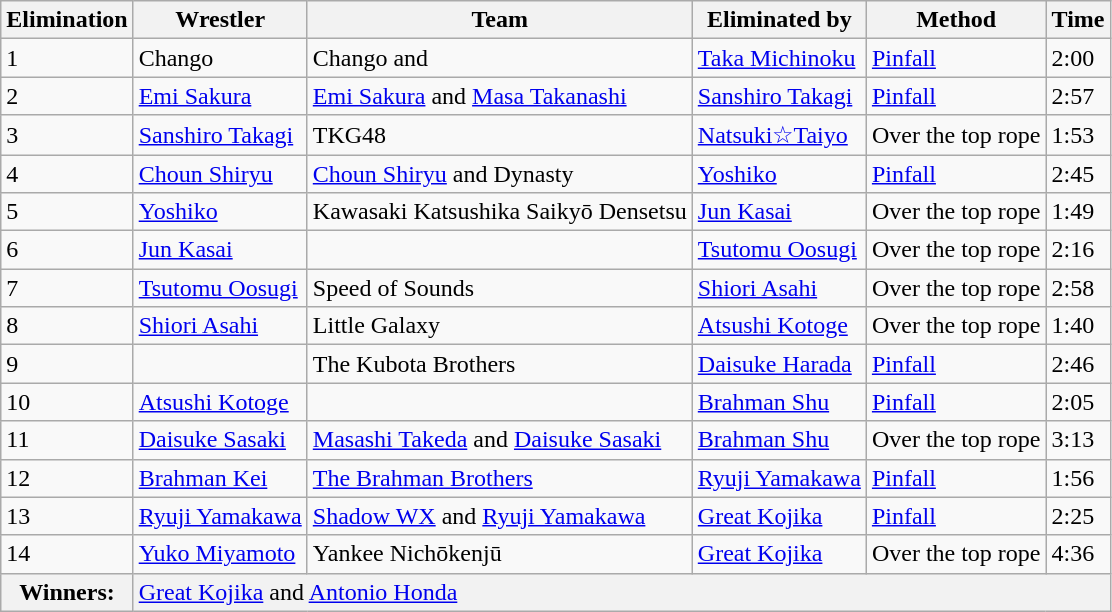<table class="wikitable" border="1">
<tr>
<th>Elimination</th>
<th>Wrestler</th>
<th>Team</th>
<th>Eliminated by</th>
<th>Method</th>
<th>Time</th>
</tr>
<tr>
<td>1</td>
<td>Chango</td>
<td>Chango and </td>
<td><a href='#'>Taka Michinoku</a></td>
<td><a href='#'>Pinfall</a></td>
<td>2:00</td>
</tr>
<tr>
<td>2</td>
<td><a href='#'>Emi Sakura</a></td>
<td><a href='#'>Emi Sakura</a> and <a href='#'>Masa Takanashi</a></td>
<td><a href='#'>Sanshiro Takagi</a></td>
<td><a href='#'>Pinfall</a></td>
<td>2:57</td>
</tr>
<tr>
<td>3</td>
<td><a href='#'>Sanshiro Takagi</a></td>
<td>TKG48</td>
<td><a href='#'>Natsuki☆Taiyo</a></td>
<td>Over the top rope</td>
<td>1:53</td>
</tr>
<tr>
<td>4</td>
<td><a href='#'>Choun Shiryu</a></td>
<td><a href='#'>Choun Shiryu</a> and Dynasty</td>
<td><a href='#'>Yoshiko</a></td>
<td><a href='#'>Pinfall</a></td>
<td>2:45</td>
</tr>
<tr>
<td>5</td>
<td><a href='#'>Yoshiko</a></td>
<td>Kawasaki Katsushika Saikyō Densetsu</td>
<td><a href='#'>Jun Kasai</a></td>
<td>Over the top rope</td>
<td>1:49</td>
</tr>
<tr>
<td>6</td>
<td><a href='#'>Jun Kasai</a></td>
<td></td>
<td><a href='#'>Tsutomu Oosugi</a></td>
<td>Over the top rope</td>
<td>2:16</td>
</tr>
<tr>
<td>7</td>
<td><a href='#'>Tsutomu Oosugi</a></td>
<td>Speed of Sounds</td>
<td><a href='#'>Shiori Asahi</a></td>
<td>Over the top rope</td>
<td>2:58</td>
</tr>
<tr>
<td>8</td>
<td><a href='#'>Shiori Asahi</a></td>
<td>Little Galaxy</td>
<td><a href='#'>Atsushi Kotoge</a></td>
<td>Over the top rope</td>
<td>1:40</td>
</tr>
<tr>
<td>9</td>
<td></td>
<td>The Kubota Brothers</td>
<td><a href='#'>Daisuke Harada</a></td>
<td><a href='#'>Pinfall</a></td>
<td>2:46</td>
</tr>
<tr>
<td>10</td>
<td><a href='#'>Atsushi Kotoge</a></td>
<td></td>
<td><a href='#'>Brahman Shu</a></td>
<td><a href='#'>Pinfall</a></td>
<td>2:05</td>
</tr>
<tr>
<td>11</td>
<td><a href='#'>Daisuke Sasaki</a></td>
<td><a href='#'>Masashi Takeda</a> and <a href='#'>Daisuke Sasaki</a></td>
<td><a href='#'>Brahman Shu</a></td>
<td>Over the top rope</td>
<td>3:13</td>
</tr>
<tr>
<td>12</td>
<td><a href='#'>Brahman Kei</a></td>
<td><a href='#'>The Brahman Brothers</a></td>
<td><a href='#'>Ryuji Yamakawa</a></td>
<td><a href='#'>Pinfall</a></td>
<td>1:56</td>
</tr>
<tr>
<td>13</td>
<td><a href='#'>Ryuji Yamakawa</a></td>
<td><a href='#'>Shadow WX</a> and <a href='#'>Ryuji Yamakawa</a></td>
<td><a href='#'>Great Kojika</a></td>
<td><a href='#'>Pinfall</a></td>
<td>2:25</td>
</tr>
<tr>
<td>14</td>
<td><a href='#'>Yuko Miyamoto</a></td>
<td>Yankee Nichōkenjū</td>
<td><a href='#'>Great Kojika</a></td>
<td>Over the top rope</td>
<td>4:36</td>
</tr>
<tr>
<th>Winners:</th>
<td colspan="5" bgcolor="#f2f2f2"><a href='#'>Great Kojika</a> and <a href='#'>Antonio Honda</a></td>
</tr>
</table>
